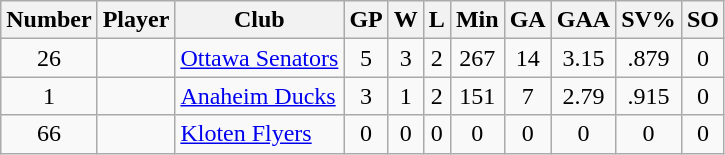<table class="wikitable sortable" style="text-align: center;">
<tr>
<th>Number</th>
<th>Player</th>
<th>Club</th>
<th>GP</th>
<th>W</th>
<th>L</th>
<th>Min</th>
<th>GA</th>
<th>GAA</th>
<th>SV%</th>
<th>SO</th>
</tr>
<tr>
<td>26</td>
<td align="left"></td>
<td align="left"><a href='#'>Ottawa Senators</a></td>
<td>5</td>
<td>3</td>
<td>2</td>
<td>267</td>
<td>14</td>
<td>3.15</td>
<td>.879</td>
<td>0</td>
</tr>
<tr>
<td>1</td>
<td align="left"></td>
<td align="left"><a href='#'>Anaheim Ducks</a></td>
<td>3</td>
<td>1</td>
<td>2</td>
<td>151</td>
<td>7</td>
<td>2.79</td>
<td>.915</td>
<td>0</td>
</tr>
<tr>
<td>66</td>
<td align="left"></td>
<td align="left"><a href='#'>Kloten Flyers</a></td>
<td>0</td>
<td>0</td>
<td>0</td>
<td>0</td>
<td>0</td>
<td>0</td>
<td>0</td>
<td>0</td>
</tr>
</table>
